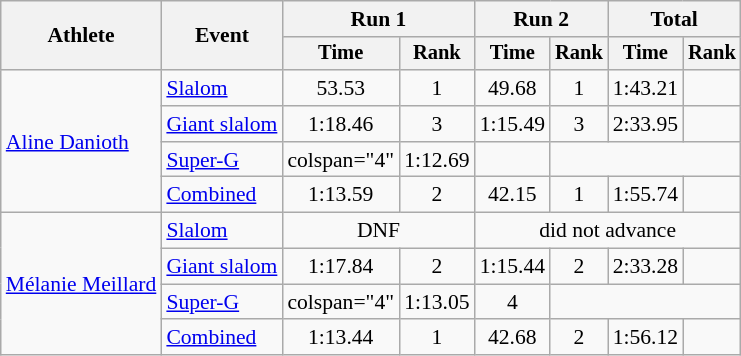<table class="wikitable" style="font-size:90%">
<tr>
<th rowspan=2>Athlete</th>
<th rowspan=2>Event</th>
<th colspan=2>Run 1</th>
<th colspan=2>Run 2</th>
<th colspan=2>Total</th>
</tr>
<tr style="font-size:95%">
<th>Time</th>
<th>Rank</th>
<th>Time</th>
<th>Rank</th>
<th>Time</th>
<th>Rank</th>
</tr>
<tr align=center>
<td align="left" rowspan="4"><a href='#'>Aline Danioth</a></td>
<td align="left"><a href='#'>Slalom</a></td>
<td>53.53</td>
<td>1</td>
<td>49.68</td>
<td>1</td>
<td>1:43.21</td>
<td></td>
</tr>
<tr align=center>
<td align="left"><a href='#'>Giant slalom</a></td>
<td>1:18.46</td>
<td>3</td>
<td>1:15.49</td>
<td>3</td>
<td>2:33.95</td>
<td></td>
</tr>
<tr align=center>
<td align="left"><a href='#'>Super-G</a></td>
<td>colspan="4" </td>
<td>1:12.69</td>
<td></td>
</tr>
<tr align=center>
<td align="left"><a href='#'>Combined</a></td>
<td>1:13.59</td>
<td>2</td>
<td>42.15</td>
<td>1</td>
<td>1:55.74</td>
<td></td>
</tr>
<tr align=center>
<td align="left" rowspan="4"><a href='#'>Mélanie Meillard</a></td>
<td align="left"><a href='#'>Slalom</a></td>
<td colspan=2>DNF</td>
<td colspan=4>did not advance</td>
</tr>
<tr align=center>
<td align="left"><a href='#'>Giant slalom</a></td>
<td>1:17.84</td>
<td>2</td>
<td>1:15.44</td>
<td>2</td>
<td>2:33.28</td>
<td></td>
</tr>
<tr align=center>
<td align="left"><a href='#'>Super-G</a></td>
<td>colspan="4" </td>
<td>1:13.05</td>
<td>4</td>
</tr>
<tr align=center>
<td align="left"><a href='#'>Combined</a></td>
<td>1:13.44</td>
<td>1</td>
<td>42.68</td>
<td>2</td>
<td>1:56.12</td>
<td></td>
</tr>
</table>
